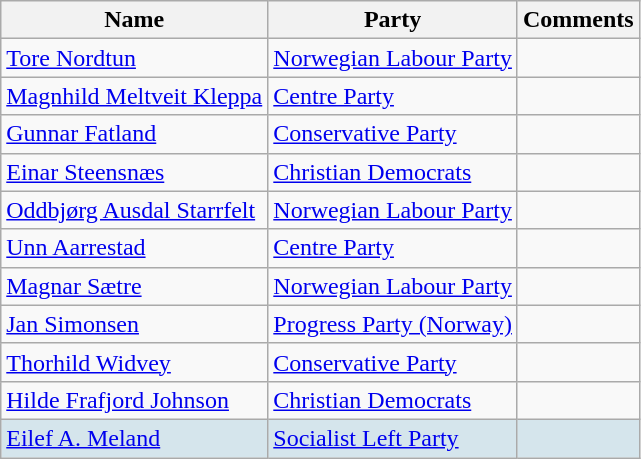<table class="wikitable">
<tr>
<th>Name</th>
<th>Party</th>
<th>Comments</th>
</tr>
<tr>
<td><a href='#'>Tore Nordtun</a></td>
<td><a href='#'>Norwegian Labour Party</a></td>
<td></td>
</tr>
<tr>
<td><a href='#'>Magnhild Meltveit Kleppa</a></td>
<td><a href='#'>Centre Party</a></td>
<td></td>
</tr>
<tr>
<td><a href='#'>Gunnar Fatland</a></td>
<td><a href='#'>Conservative Party</a></td>
<td></td>
</tr>
<tr>
<td><a href='#'>Einar Steensnæs</a></td>
<td><a href='#'>Christian Democrats</a></td>
<td></td>
</tr>
<tr>
<td><a href='#'>Oddbjørg Ausdal Starrfelt</a></td>
<td><a href='#'>Norwegian Labour Party</a></td>
<td></td>
</tr>
<tr>
<td><a href='#'>Unn Aarrestad</a></td>
<td><a href='#'>Centre Party</a></td>
<td></td>
</tr>
<tr>
<td><a href='#'>Magnar Sætre</a></td>
<td><a href='#'>Norwegian Labour Party</a></td>
<td></td>
</tr>
<tr>
<td><a href='#'>Jan Simonsen</a></td>
<td><a href='#'>Progress Party (Norway)</a></td>
<td></td>
</tr>
<tr>
<td><a href='#'>Thorhild Widvey</a></td>
<td><a href='#'>Conservative Party</a></td>
<td></td>
</tr>
<tr>
<td><a href='#'>Hilde Frafjord Johnson</a></td>
<td><a href='#'>Christian Democrats</a></td>
<td></td>
</tr>
<tr style="background:#D5E5EC">
<td><a href='#'>Eilef A. Meland</a></td>
<td><a href='#'>Socialist Left Party</a></td>
<td></td>
</tr>
</table>
